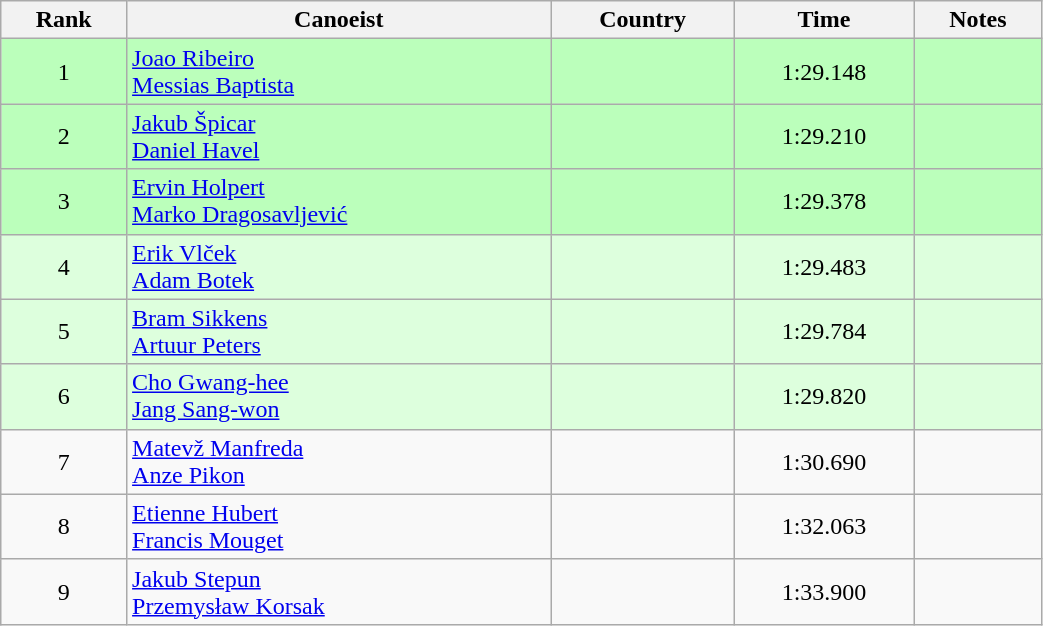<table class="wikitable" style="text-align:center;width: 55%">
<tr>
<th>Rank</th>
<th>Canoeist</th>
<th>Country</th>
<th>Time</th>
<th>Notes</th>
</tr>
<tr bgcolor=bbffbb>
<td>1</td>
<td align="left"><a href='#'>Joao Ribeiro</a><br><a href='#'>Messias Baptista</a></td>
<td align="left"></td>
<td>1:29.148</td>
<td></td>
</tr>
<tr bgcolor=bbffbb>
<td>2</td>
<td align="left"><a href='#'>Jakub Špicar</a><br><a href='#'>Daniel Havel</a></td>
<td align="left"></td>
<td>1:29.210</td>
<td></td>
</tr>
<tr bgcolor=bbffbb>
<td>3</td>
<td align="left"><a href='#'>Ervin Holpert</a><br><a href='#'>Marko Dragosavljević</a></td>
<td align="left"></td>
<td>1:29.378</td>
<td></td>
</tr>
<tr bgcolor=ddffdd>
<td>4</td>
<td align="left"><a href='#'>Erik Vlček</a><br><a href='#'>Adam Botek</a></td>
<td align="left"></td>
<td>1:29.483</td>
<td></td>
</tr>
<tr bgcolor=ddffdd>
<td>5</td>
<td align="left"><a href='#'>Bram Sikkens</a><br><a href='#'>Artuur Peters</a></td>
<td align="left"></td>
<td>1:29.784</td>
<td></td>
</tr>
<tr bgcolor=ddffdd>
<td>6</td>
<td align="left"><a href='#'>Cho Gwang-hee</a><br><a href='#'>Jang Sang-won</a></td>
<td align="left"></td>
<td>1:29.820</td>
<td></td>
</tr>
<tr>
<td>7</td>
<td align="left"><a href='#'>Matevž Manfreda</a><br><a href='#'>Anze Pikon</a></td>
<td align="left"></td>
<td>1:30.690</td>
<td></td>
</tr>
<tr>
<td>8</td>
<td align="left"><a href='#'>Etienne Hubert</a><br><a href='#'>Francis Mouget</a></td>
<td align="left"></td>
<td>1:32.063</td>
<td></td>
</tr>
<tr>
<td>9</td>
<td align="left"><a href='#'>Jakub Stepun</a><br><a href='#'>Przemysław Korsak</a></td>
<td align="left"></td>
<td>1:33.900</td>
<td></td>
</tr>
</table>
